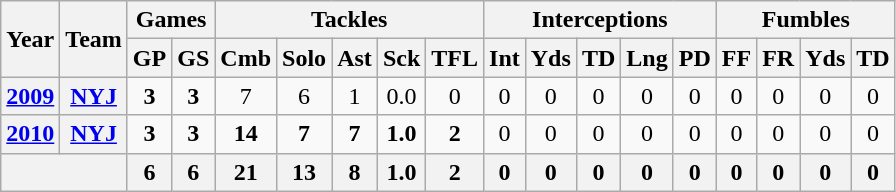<table class="wikitable" style="text-align:center">
<tr>
<th rowspan="2">Year</th>
<th rowspan="2">Team</th>
<th colspan="2">Games</th>
<th colspan="5">Tackles</th>
<th colspan="5">Interceptions</th>
<th colspan="4">Fumbles</th>
</tr>
<tr>
<th>GP</th>
<th>GS</th>
<th>Cmb</th>
<th>Solo</th>
<th>Ast</th>
<th>Sck</th>
<th>TFL</th>
<th>Int</th>
<th>Yds</th>
<th>TD</th>
<th>Lng</th>
<th>PD</th>
<th>FF</th>
<th>FR</th>
<th>Yds</th>
<th>TD</th>
</tr>
<tr>
<th><a href='#'>2009</a></th>
<th><a href='#'>NYJ</a></th>
<td><strong>3</strong></td>
<td><strong>3</strong></td>
<td>7</td>
<td>6</td>
<td>1</td>
<td>0.0</td>
<td>0</td>
<td>0</td>
<td>0</td>
<td>0</td>
<td>0</td>
<td>0</td>
<td>0</td>
<td>0</td>
<td>0</td>
<td>0</td>
</tr>
<tr>
<th><a href='#'>2010</a></th>
<th><a href='#'>NYJ</a></th>
<td><strong>3</strong></td>
<td><strong>3</strong></td>
<td><strong>14</strong></td>
<td><strong>7</strong></td>
<td><strong>7</strong></td>
<td><strong>1.0</strong></td>
<td><strong>2</strong></td>
<td>0</td>
<td>0</td>
<td>0</td>
<td>0</td>
<td>0</td>
<td>0</td>
<td>0</td>
<td>0</td>
<td>0</td>
</tr>
<tr>
<th colspan="2"></th>
<th>6</th>
<th>6</th>
<th>21</th>
<th>13</th>
<th>8</th>
<th>1.0</th>
<th>2</th>
<th>0</th>
<th>0</th>
<th>0</th>
<th>0</th>
<th>0</th>
<th>0</th>
<th>0</th>
<th>0</th>
<th>0</th>
</tr>
</table>
